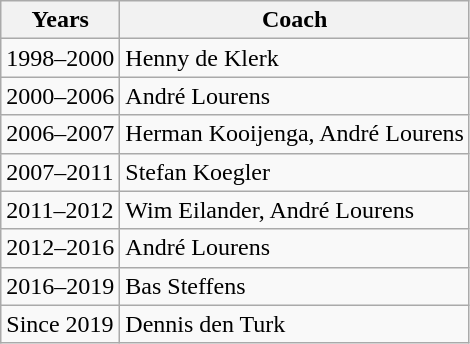<table class="wikitable">
<tr>
<th>Years</th>
<th>Coach</th>
</tr>
<tr>
<td>1998–2000</td>
<td>Henny de Klerk</td>
</tr>
<tr>
<td>2000–2006</td>
<td>André Lourens</td>
</tr>
<tr>
<td>2006–2007</td>
<td>Herman Kooijenga, André Lourens</td>
</tr>
<tr>
<td>2007–2011</td>
<td>Stefan Koegler</td>
</tr>
<tr>
<td>2011–2012</td>
<td>Wim Eilander, André Lourens</td>
</tr>
<tr>
<td>2012–2016</td>
<td>André Lourens</td>
</tr>
<tr>
<td>2016–2019</td>
<td>Bas Steffens</td>
</tr>
<tr>
<td>Since 2019</td>
<td>Dennis den Turk</td>
</tr>
</table>
